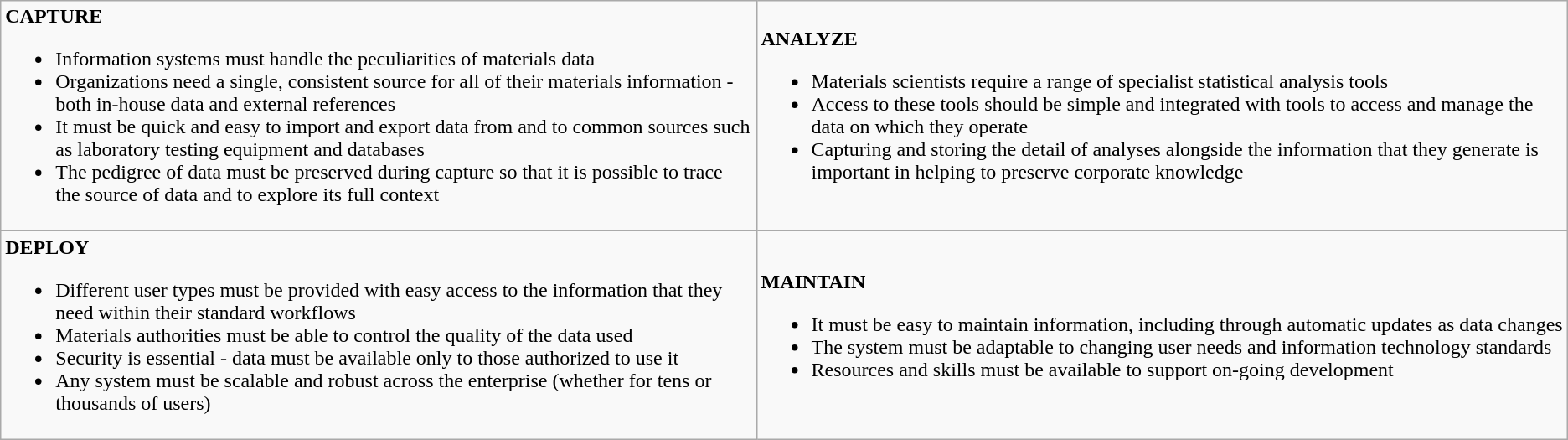<table class="wikitable">
<tr>
<td><strong>CAPTURE</strong><br><ul><li>Information systems must handle the peculiarities of materials data</li><li>Organizations need a single, consistent source for all of their materials information - both in-house data and external references</li><li>It must be quick and easy to import and export data from and to common sources such as laboratory testing equipment and databases</li><li>The pedigree of data must be preserved during capture so that it is possible to trace the source of data and to explore its full context</li></ul></td>
<td><strong>ANALYZE</strong><br><ul><li>Materials scientists require a range of specialist statistical analysis tools</li><li>Access to these tools should be simple and integrated with tools to access and manage the data on which they operate</li><li>Capturing and storing the detail of analyses alongside the information that they generate is important in helping to preserve corporate knowledge</li></ul></td>
</tr>
<tr>
<td><strong>DEPLOY</strong><br><ul><li>Different user types must be provided with easy access to the information that they need within their standard workflows</li><li>Materials authorities must be able to control the quality of the data used</li><li>Security is essential - data must be available only to those authorized to use it</li><li>Any system must be scalable and robust across the enterprise (whether for tens or thousands of users)</li></ul></td>
<td><strong>MAINTAIN</strong><br><ul><li>It must be easy to maintain information, including through automatic updates as data changes</li><li>The system must be adaptable to changing user needs and information technology standards</li><li>Resources and skills must be available to support on-going development</li></ul></td>
</tr>
</table>
